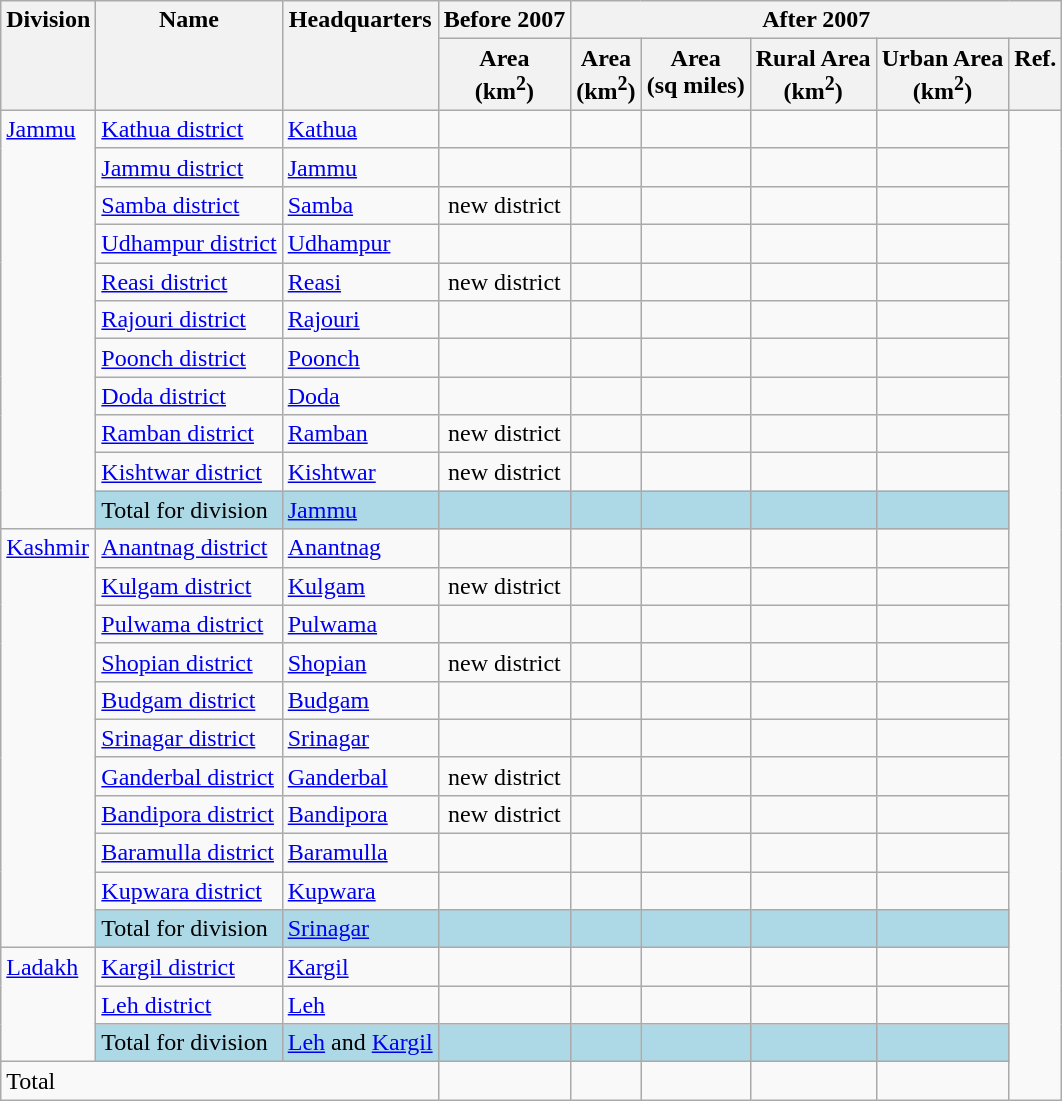<table class="wikitable sortable" style="margin-bottom: 0;">
<tr style="vertical-align:top;">
<th rowspan=2>Division</th>
<th rowspan=2>Name</th>
<th rowspan=2>Headquarters</th>
<th>Before 2007</th>
<th colspan=5>After 2007</th>
</tr>
<tr style="vertical-align:top;">
<th>Area <br>(km<sup>2</sup>)</th>
<th>Area <br>(km<sup>2</sup>)</th>
<th>Area <br>(sq miles)</th>
<th>Rural Area <br>(km<sup>2</sup>)</th>
<th>Urban Area <br>(km<sup>2</sup>)</th>
<th>Ref.</th>
</tr>
<tr style="vertical-align:top;">
<td rowspan=11><a href='#'>Jammu</a></td>
<td><a href='#'>Kathua district</a></td>
<td><a href='#'>Kathua</a></td>
<td style="text-align:right;"></td>
<td></td>
<td style="text-align:right;"></td>
<td style="text-align:right;"></td>
<td></td>
</tr>
<tr style="vertical-align:top;">
<td><a href='#'>Jammu district</a></td>
<td><a href='#'>Jammu</a></td>
<td style="text-align:right;"></td>
<td></td>
<td style="text-align:right;"> </td>
<td style="text-align:right;"></td>
<td></td>
</tr>
<tr style="vertical-align:top;">
<td><a href='#'>Samba district</a></td>
<td><a href='#'>Samba</a></td>
<td style="text-align:center;">new district</td>
<td></td>
<td style="text-align:right;"></td>
<td style="text-align:right;"></td>
<td></td>
</tr>
<tr style="vertical-align:top;">
<td><a href='#'>Udhampur district</a></td>
<td><a href='#'>Udhampur</a></td>
<td style="text-align:right;"></td>
<td></td>
<td style="text-align:right;"></td>
<td style="text-align:right;"></td>
<td></td>
</tr>
<tr style="vertical-align:top;">
<td><a href='#'>Reasi district</a></td>
<td><a href='#'>Reasi</a></td>
<td style="text-align:center;">new district</td>
<td></td>
<td style="text-align:right;"></td>
<td style="text-align:right;"></td>
<td></td>
</tr>
<tr style="vertical-align:top;">
<td><a href='#'>Rajouri district</a></td>
<td><a href='#'>Rajouri</a></td>
<td style="text-align:right;"></td>
<td></td>
<td style="text-align:right;"></td>
<td style="text-align:right;"></td>
<td></td>
</tr>
<tr style="vertical-align:top;">
<td><a href='#'>Poonch district</a></td>
<td><a href='#'>Poonch</a></td>
<td style="text-align:right;"></td>
<td></td>
<td style="text-align:right;"></td>
<td style="text-align:right;"></td>
<td></td>
</tr>
<tr style="vertical-align:top;">
<td><a href='#'>Doda district</a></td>
<td><a href='#'>Doda</a></td>
<td style="text-align:right;"></td>
<td></td>
<td style="text-align:right;"></td>
<td style="text-align:right;"></td>
<td></td>
</tr>
<tr style="vertical-align:top;">
<td><a href='#'>Ramban district</a></td>
<td><a href='#'>Ramban</a></td>
<td style="text-align:center">new district</td>
<td></td>
<td style="text-align:right;"></td>
<td style="text-align:right;"></td>
<td></td>
</tr>
<tr style="vertical-align:top;">
<td><a href='#'>Kishtwar district</a></td>
<td><a href='#'>Kishtwar</a></td>
<td style="text-align:center;">new district</td>
<td></td>
<td style="text-align:right;"></td>
<td style="text-align:right;"></td>
<td></td>
</tr>
<tr style="background:lightblue; vertical-align:top;">
<td>Total for division</td>
<td><a href='#'>Jammu</a></td>
<td style="text-align:right;"></td>
<td></td>
<td style="text-align:center;"></td>
<td style="text-align:center;"></td>
<td></td>
</tr>
<tr style="vertical-align:top;">
<td rowspan=11><a href='#'>Kashmir</a></td>
<td><a href='#'>Anantnag district</a></td>
<td><a href='#'>Anantnag</a></td>
<td style="text-align:right;"></td>
<td></td>
<td style="text-align:right;"></td>
<td style="text-align:right;"></td>
<td></td>
</tr>
<tr style="vertical-align:top;">
<td><a href='#'>Kulgam district</a></td>
<td><a href='#'>Kulgam</a></td>
<td style="text-align:center;">new district</td>
<td> </td>
<td style="text-align:right;"></td>
<td style="text-align:right;"></td>
<td></td>
</tr>
<tr style="vertical-align:top;">
<td><a href='#'>Pulwama district</a></td>
<td><a href='#'>Pulwama</a></td>
<td style="text-align:right;"></td>
<td></td>
<td style="text-align:right;"></td>
<td style="text-align:right;"></td>
<td></td>
</tr>
<tr style="vertical-align:top;">
<td><a href='#'>Shopian district</a></td>
<td><a href='#'>Shopian</a></td>
<td style="text-align:center;">new district</td>
<td> </td>
<td style="text-align:right;"></td>
<td style="text-align:right;"></td>
<td></td>
</tr>
<tr style="vertical-align:top;">
<td><a href='#'>Budgam district</a></td>
<td><a href='#'>Budgam</a></td>
<td style="text-align:right;"></td>
<td> </td>
<td style="text-align:right;"></td>
<td style="text-align:right;"></td>
<td></td>
</tr>
<tr style="vertical-align:top;">
<td><a href='#'>Srinagar district</a></td>
<td><a href='#'>Srinagar</a></td>
<td style="text-align:right;"></td>
<td> </td>
<td style="text-align:right;"></td>
<td style="text-align:right;"></td>
<td></td>
</tr>
<tr style="vertical-align:top;">
<td><a href='#'>Ganderbal district</a></td>
<td><a href='#'>Ganderbal</a></td>
<td style="text-align:center;">new district</td>
<td> </td>
<td style="text-align:right;"></td>
<td style="text-align:right;"></td>
<td></td>
</tr>
<tr style="vertical-align:top;">
<td><a href='#'>Bandipora district</a></td>
<td><a href='#'>Bandipora</a></td>
<td style="text-align:center;">new district</td>
<td></td>
<td style="text-align:right;"></td>
<td style="text-align:right;"></td>
<td></td>
</tr>
<tr style="vertical-align:top;">
<td><a href='#'>Baramulla district</a></td>
<td><a href='#'>Baramulla</a></td>
<td style="text-align:right;"></td>
<td></td>
<td style="text-align:right;"></td>
<td style="text-align:right;"></td>
<td></td>
</tr>
<tr style="vertical-align:top;">
<td><a href='#'>Kupwara district</a></td>
<td><a href='#'>Kupwara</a></td>
<td style="text-align:right;"></td>
<td></td>
<td style="text-align:right;"></td>
<td style="text-align:right;"></td>
<td></td>
</tr>
<tr style="background:lightblue; vertical-align:top;">
<td>Total for division</td>
<td><a href='#'>Srinagar</a></td>
<td style="text-align:center;"></td>
<td></td>
<td style="text-align:center;"></td>
<td style="text-align:center;"></td>
<td></td>
</tr>
<tr style="vertical-align:top;">
<td rowspan=3><a href='#'>Ladakh</a></td>
<td><a href='#'>Kargil district</a></td>
<td><a href='#'>Kargil</a></td>
<td style="text-align:right;"></td>
<td></td>
<td style="text-align:right;"></td>
<td style="text-align:right;"></td>
<td></td>
</tr>
<tr style="vertical-align:top;">
<td><a href='#'>Leh district</a></td>
<td><a href='#'>Leh</a></td>
<td style="text-align:right;"></td>
<td></td>
<td style="text-align:right;"></td>
<td style="text-align:right;"></td>
<td></td>
</tr>
<tr style="background:lightblue; vertical-align:top;">
<td>Total for division</td>
<td><a href='#'>Leh</a> and <a href='#'>Kargil</a></td>
<td style="text-align:center;"></td>
<td></td>
<td style="text-align:center;"></td>
<td style="text-align:center;"></td>
<td></td>
</tr>
<tr class=sortbottom>
<td colspan=3>Total</td>
<td style="text-align:center;"></td>
<td></td>
<td style="text-align:center;"></td>
<td style="text-align:center;"></td>
<td></td>
</tr>
</table>
